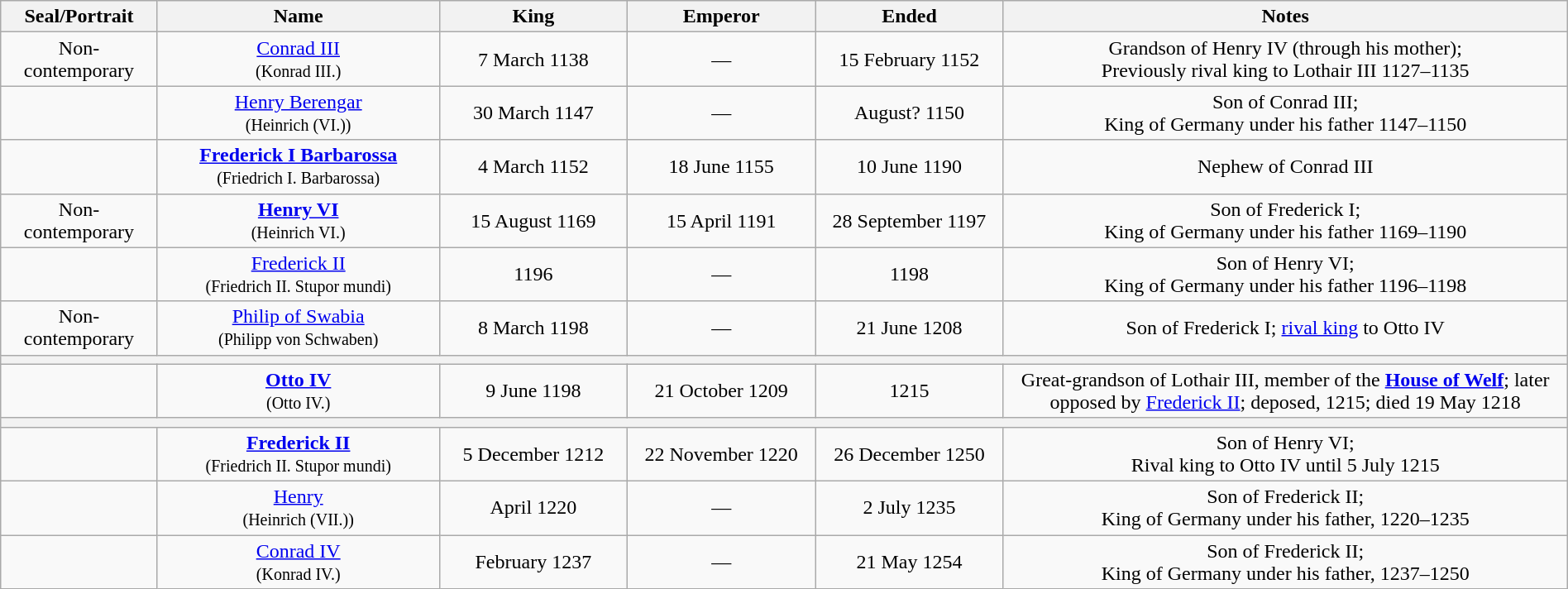<table class="wikitable" style="text-align:center;" width="100% ">
<tr>
<th width="10%">Seal/Portrait</th>
<th width="18%">Name</th>
<th width="12%">King</th>
<th width="12%">Emperor</th>
<th width="12%">Ended</th>
<th width="36%">Notes</th>
</tr>
<tr>
<td>Non-contemporary</td>
<td><a href='#'>Conrad III</a><br><small>(Konrad III.)</small></td>
<td>7 March 1138</td>
<td>—</td>
<td>15 February 1152</td>
<td>Grandson of Henry IV (through his mother);<br>Previously rival king to Lothair III 1127–1135</td>
</tr>
<tr>
<td></td>
<td><a href='#'>Henry Berengar</a><br><small>(Heinrich (VI.))</small></td>
<td>30 March 1147</td>
<td>—</td>
<td>August? 1150</td>
<td>Son of Conrad III;<br>King of Germany under his father 1147–1150</td>
</tr>
<tr>
<td></td>
<td><strong><a href='#'>Frederick I Barbarossa</a></strong><br><small>(Friedrich I. Barbarossa)</small></td>
<td>4 March 1152</td>
<td>18 June 1155</td>
<td>10 June 1190</td>
<td>Nephew of Conrad III</td>
</tr>
<tr>
<td>Non-contemporary</td>
<td><strong><a href='#'>Henry VI</a></strong><br><small>(Heinrich VI.)</small></td>
<td>15 August 1169</td>
<td>15 April 1191</td>
<td>28 September 1197</td>
<td>Son of Frederick I;<br>King of Germany under his father 1169–1190</td>
</tr>
<tr>
<td></td>
<td><a href='#'>Frederick II</a><br><small>(Friedrich II. Stupor mundi)</small></td>
<td>1196</td>
<td>—</td>
<td>1198</td>
<td>Son of Henry VI;<br>King of Germany under his father 1196–1198</td>
</tr>
<tr>
<td>Non-contemporary</td>
<td><a href='#'>Philip of Swabia</a><br><small>(Philipp von Schwaben)</small></td>
<td>8 March 1198</td>
<td>—</td>
<td>21 June 1208</td>
<td>Son of Frederick I; <a href='#'>rival king</a> to Otto IV</td>
</tr>
<tr>
<th colspan="6"></th>
</tr>
<tr>
<td></td>
<td><strong><a href='#'>Otto IV</a></strong><br><small>(Otto IV.)</small></td>
<td>9 June 1198</td>
<td>21 October 1209</td>
<td>1215</td>
<td>Great-grandson of Lothair III, member of the <strong><a href='#'>House of Welf</a></strong>; later opposed by <a href='#'>Frederick II</a>; deposed, 1215; died 19 May 1218</td>
</tr>
<tr>
<th colspan="6"></th>
</tr>
<tr>
<td></td>
<td><strong><a href='#'>Frederick II</a></strong><br><small>(Friedrich II. Stupor mundi)</small></td>
<td>5 December 1212</td>
<td>22 November 1220</td>
<td>26 December 1250</td>
<td>Son of Henry VI;<br>Rival king to Otto IV until 5 July 1215</td>
</tr>
<tr>
<td></td>
<td><a href='#'>Henry</a><br><small>(Heinrich (VII.))</small></td>
<td>April 1220</td>
<td>—</td>
<td>2 July 1235</td>
<td>Son of Frederick II;<br>King of Germany under his father, 1220–1235</td>
</tr>
<tr>
<td></td>
<td><a href='#'>Conrad IV</a><br><small>(Konrad IV.)</small></td>
<td>February 1237</td>
<td>—</td>
<td>21 May 1254</td>
<td>Son of Frederick II;<br>King of Germany under his father, 1237–1250</td>
</tr>
</table>
